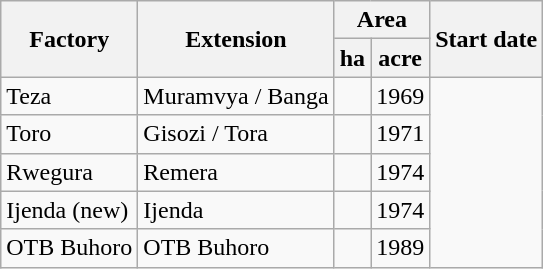<table class="wikitable sortable">
<tr>
<th rowspan=2>Factory</th>
<th rowspan=2>Extension</th>
<th colspan=2>Area</th>
<th rowspan=2>Start date</th>
</tr>
<tr>
<th>ha</th>
<th>acre</th>
</tr>
<tr>
<td>Teza</td>
<td>Muramvya / Banga</td>
<td></td>
<td>1969</td>
</tr>
<tr>
<td>Toro</td>
<td>Gisozi / Tora</td>
<td></td>
<td>1971</td>
</tr>
<tr>
<td>Rwegura</td>
<td>Remera</td>
<td></td>
<td>1974</td>
</tr>
<tr>
<td>Ijenda (new)</td>
<td>Ijenda</td>
<td></td>
<td>1974</td>
</tr>
<tr>
<td>OTB Buhoro</td>
<td>OTB Buhoro</td>
<td></td>
<td>1989</td>
</tr>
</table>
